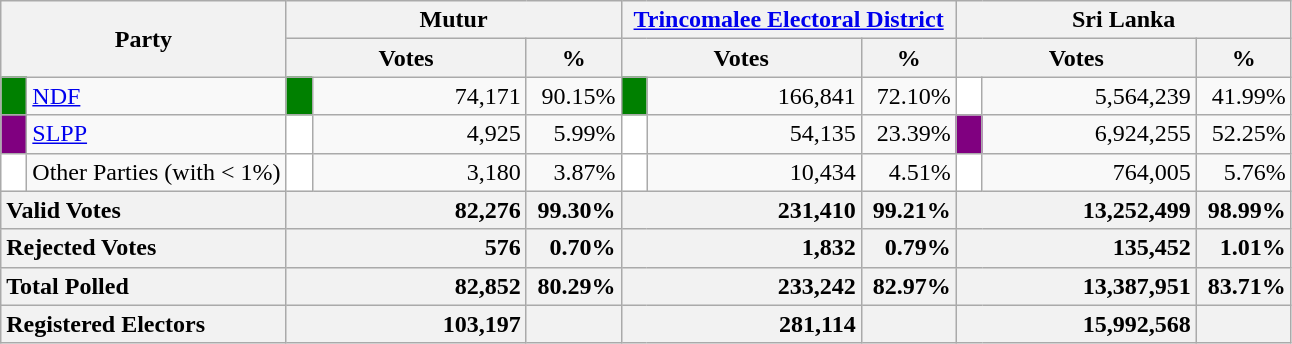<table class="wikitable">
<tr>
<th colspan="2" width="144px"rowspan="2">Party</th>
<th colspan="3" width="216px">Mutur</th>
<th colspan="3" width="216px"><a href='#'>Trincomalee Electoral District</a></th>
<th colspan="3" width="216px">Sri Lanka</th>
</tr>
<tr>
<th colspan="2" width="144px">Votes</th>
<th>%</th>
<th colspan="2" width="144px">Votes</th>
<th>%</th>
<th colspan="2" width="144px">Votes</th>
<th>%</th>
</tr>
<tr>
<td style="background-color:green;" width="10px"></td>
<td style="text-align:left;"><a href='#'>NDF</a></td>
<td style="background-color:green;" width="10px"></td>
<td style="text-align:right;">74,171</td>
<td style="text-align:right;">90.15%</td>
<td style="background-color:green;" width="10px"></td>
<td style="text-align:right;">166,841</td>
<td style="text-align:right;">72.10%</td>
<td style="background-color:white;" width="10px"></td>
<td style="text-align:right;">5,564,239</td>
<td style="text-align:right;">41.99%</td>
</tr>
<tr>
<td style="background-color:purple;" width="10px"></td>
<td style="text-align:left;"><a href='#'>SLPP</a></td>
<td style="background-color:white;" width="10px"></td>
<td style="text-align:right;">4,925</td>
<td style="text-align:right;">5.99%</td>
<td style="background-color:white;" width="10px"></td>
<td style="text-align:right;">54,135</td>
<td style="text-align:right;">23.39%</td>
<td style="background-color:purple;" width="10px"></td>
<td style="text-align:right;">6,924,255</td>
<td style="text-align:right;">52.25%</td>
</tr>
<tr>
<td style="background-color:white;" width="10px"></td>
<td style="text-align:left;">Other Parties (with < 1%)</td>
<td style="background-color:white;" width="10px"></td>
<td style="text-align:right;">3,180</td>
<td style="text-align:right;">3.87%</td>
<td style="background-color:white;" width="10px"></td>
<td style="text-align:right;">10,434</td>
<td style="text-align:right;">4.51%</td>
<td style="background-color:white;" width="10px"></td>
<td style="text-align:right;">764,005</td>
<td style="text-align:right;">5.76%</td>
</tr>
<tr>
<th colspan="2" width="144px"style="text-align:left;">Valid Votes</th>
<th style="text-align:right;"colspan="2" width="144px">82,276</th>
<th style="text-align:right;">99.30%</th>
<th style="text-align:right;"colspan="2" width="144px">231,410</th>
<th style="text-align:right;">99.21%</th>
<th style="text-align:right;"colspan="2" width="144px">13,252,499</th>
<th style="text-align:right;">98.99%</th>
</tr>
<tr>
<th colspan="2" width="144px"style="text-align:left;">Rejected Votes</th>
<th style="text-align:right;"colspan="2" width="144px">576</th>
<th style="text-align:right;">0.70%</th>
<th style="text-align:right;"colspan="2" width="144px">1,832</th>
<th style="text-align:right;">0.79%</th>
<th style="text-align:right;"colspan="2" width="144px">135,452</th>
<th style="text-align:right;">1.01%</th>
</tr>
<tr>
<th colspan="2" width="144px"style="text-align:left;">Total Polled</th>
<th style="text-align:right;"colspan="2" width="144px">82,852</th>
<th style="text-align:right;">80.29%</th>
<th style="text-align:right;"colspan="2" width="144px">233,242</th>
<th style="text-align:right;">82.97%</th>
<th style="text-align:right;"colspan="2" width="144px">13,387,951</th>
<th style="text-align:right;">83.71%</th>
</tr>
<tr>
<th colspan="2" width="144px"style="text-align:left;">Registered Electors</th>
<th style="text-align:right;"colspan="2" width="144px">103,197</th>
<th></th>
<th style="text-align:right;"colspan="2" width="144px">281,114</th>
<th></th>
<th style="text-align:right;"colspan="2" width="144px">15,992,568</th>
<th></th>
</tr>
</table>
